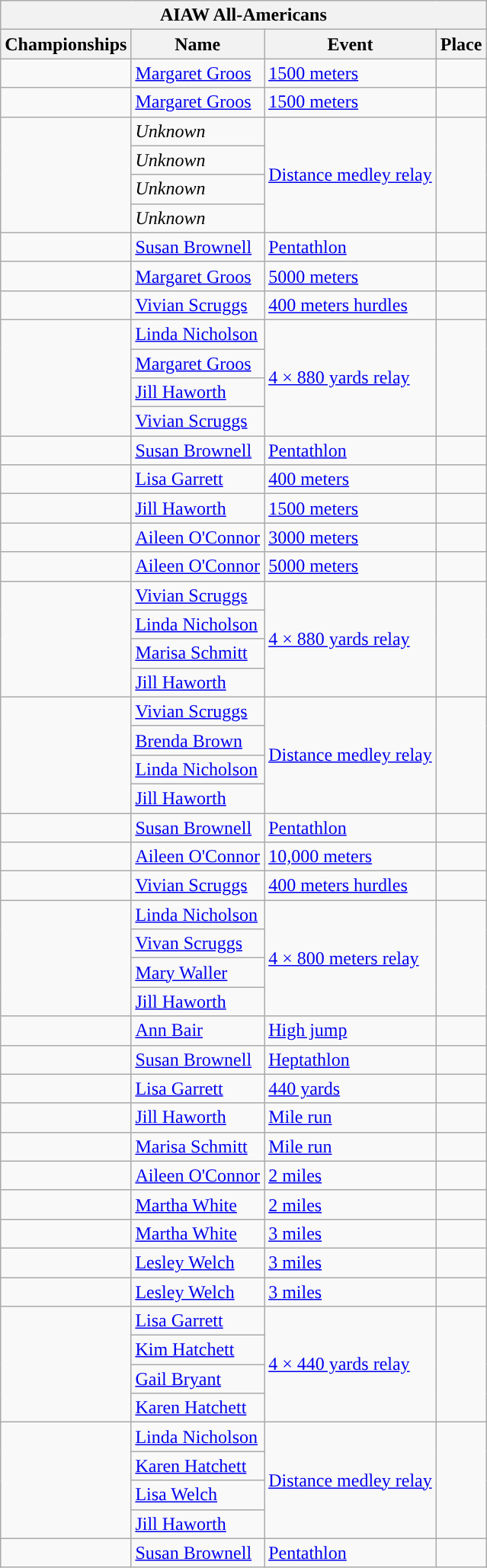<table class="wikitable sortable">
<tr>
<th colspan="4">AIAW All-Americans</th>
</tr>
<tr>
<th scope="col">Championships</th>
<th scope="col">Name</th>
<th scope="col">Event</th>
<th scope="col">Place</th>
</tr>
<tr>
<td></td>
<td><a href='#'>Margaret Groos</a></td>
<td><a href='#'>1500 meters</a></td>
<td></td>
</tr>
<tr>
<td></td>
<td><a href='#'>Margaret Groos</a></td>
<td><a href='#'>1500 meters</a></td>
<td></td>
</tr>
<tr>
<td rowspan=4></td>
<td><em>Unknown</em></td>
<td rowspan=4><a href='#'>Distance medley relay</a></td>
<td rowspan=4></td>
</tr>
<tr>
<td><em>Unknown</em></td>
</tr>
<tr>
<td><em>Unknown</em></td>
</tr>
<tr>
<td><em>Unknown</em></td>
</tr>
<tr>
<td></td>
<td><a href='#'>Susan Brownell</a></td>
<td><a href='#'>Pentathlon</a></td>
<td></td>
</tr>
<tr>
<td></td>
<td><a href='#'>Margaret Groos</a></td>
<td><a href='#'>5000 meters</a></td>
<td></td>
</tr>
<tr>
<td></td>
<td><a href='#'>Vivian Scruggs</a></td>
<td><a href='#'>400 meters hurdles</a></td>
<td></td>
</tr>
<tr>
<td rowspan=4></td>
<td><a href='#'>Linda Nicholson</a></td>
<td rowspan=4><a href='#'>4 × 880 yards relay</a></td>
<td rowspan=4></td>
</tr>
<tr>
<td><a href='#'>Margaret Groos</a></td>
</tr>
<tr>
<td><a href='#'>Jill Haworth</a></td>
</tr>
<tr>
<td><a href='#'>Vivian Scruggs</a></td>
</tr>
<tr>
<td></td>
<td><a href='#'>Susan Brownell</a></td>
<td><a href='#'>Pentathlon</a></td>
<td></td>
</tr>
<tr>
<td></td>
<td><a href='#'>Lisa Garrett</a></td>
<td><a href='#'>400 meters</a></td>
<td></td>
</tr>
<tr>
<td></td>
<td><a href='#'>Jill Haworth</a></td>
<td><a href='#'>1500 meters</a></td>
<td></td>
</tr>
<tr>
<td></td>
<td><a href='#'>Aileen O'Connor</a></td>
<td><a href='#'>3000 meters</a></td>
<td></td>
</tr>
<tr>
<td></td>
<td><a href='#'>Aileen O'Connor</a></td>
<td><a href='#'>5000 meters</a></td>
<td></td>
</tr>
<tr>
<td rowspan=4></td>
<td><a href='#'>Vivian Scruggs</a></td>
<td rowspan=4><a href='#'>4 × 880 yards relay</a></td>
<td rowspan=4></td>
</tr>
<tr>
<td><a href='#'>Linda Nicholson</a></td>
</tr>
<tr>
<td><a href='#'>Marisa Schmitt</a></td>
</tr>
<tr>
<td><a href='#'>Jill Haworth</a></td>
</tr>
<tr>
<td rowspan=4></td>
<td><a href='#'>Vivian Scruggs</a></td>
<td rowspan=4><a href='#'>Distance medley relay</a></td>
<td rowspan=4></td>
</tr>
<tr>
<td><a href='#'>Brenda Brown</a></td>
</tr>
<tr>
<td><a href='#'>Linda Nicholson</a></td>
</tr>
<tr>
<td><a href='#'>Jill Haworth</a></td>
</tr>
<tr>
<td></td>
<td><a href='#'>Susan Brownell</a></td>
<td><a href='#'>Pentathlon</a></td>
<td></td>
</tr>
<tr>
<td></td>
<td><a href='#'>Aileen O'Connor</a></td>
<td><a href='#'>10,000 meters</a></td>
<td></td>
</tr>
<tr>
<td></td>
<td><a href='#'>Vivian Scruggs</a></td>
<td><a href='#'>400 meters hurdles</a></td>
<td></td>
</tr>
<tr>
<td rowspan=4></td>
<td><a href='#'>Linda Nicholson</a></td>
<td rowspan=4><a href='#'>4 × 800 meters relay</a></td>
<td rowspan=4></td>
</tr>
<tr>
<td><a href='#'>Vivan Scruggs</a></td>
</tr>
<tr>
<td><a href='#'>Mary Waller</a></td>
</tr>
<tr>
<td><a href='#'>Jill Haworth</a></td>
</tr>
<tr>
<td></td>
<td><a href='#'>Ann Bair</a></td>
<td><a href='#'>High jump</a></td>
<td></td>
</tr>
<tr>
<td></td>
<td><a href='#'>Susan Brownell</a></td>
<td><a href='#'>Heptathlon</a></td>
<td></td>
</tr>
<tr>
<td></td>
<td><a href='#'>Lisa Garrett</a></td>
<td><a href='#'>440 yards</a></td>
<td></td>
</tr>
<tr>
<td></td>
<td><a href='#'>Jill Haworth</a></td>
<td><a href='#'>Mile run</a></td>
<td></td>
</tr>
<tr>
<td></td>
<td><a href='#'>Marisa Schmitt</a></td>
<td><a href='#'>Mile run</a></td>
<td></td>
</tr>
<tr>
<td></td>
<td><a href='#'>Aileen O'Connor</a></td>
<td><a href='#'>2 miles</a></td>
<td></td>
</tr>
<tr>
<td></td>
<td><a href='#'>Martha White</a></td>
<td><a href='#'>2 miles</a></td>
<td></td>
</tr>
<tr>
<td></td>
<td><a href='#'>Martha White</a></td>
<td><a href='#'>3 miles</a></td>
<td></td>
</tr>
<tr>
<td></td>
<td><a href='#'>Lesley Welch</a></td>
<td><a href='#'>3 miles</a></td>
<td></td>
</tr>
<tr>
<td></td>
<td><a href='#'>Lesley Welch</a></td>
<td><a href='#'>3 miles</a></td>
<td></td>
</tr>
<tr>
<td rowspan=4></td>
<td><a href='#'>Lisa Garrett</a></td>
<td rowspan=4><a href='#'>4 × 440 yards relay</a></td>
<td rowspan=4></td>
</tr>
<tr>
<td><a href='#'>Kim Hatchett</a></td>
</tr>
<tr>
<td><a href='#'>Gail Bryant</a></td>
</tr>
<tr>
<td><a href='#'>Karen Hatchett</a></td>
</tr>
<tr>
<td rowspan=4></td>
<td><a href='#'>Linda Nicholson</a></td>
<td rowspan=4><a href='#'>Distance medley relay</a></td>
<td rowspan=4></td>
</tr>
<tr>
<td><a href='#'>Karen Hatchett</a></td>
</tr>
<tr>
<td><a href='#'>Lisa Welch</a></td>
</tr>
<tr>
<td><a href='#'>Jill Haworth</a></td>
</tr>
<tr>
<td></td>
<td><a href='#'>Susan Brownell</a></td>
<td><a href='#'>Pentathlon</a></td>
<td></td>
</tr>
</table>
